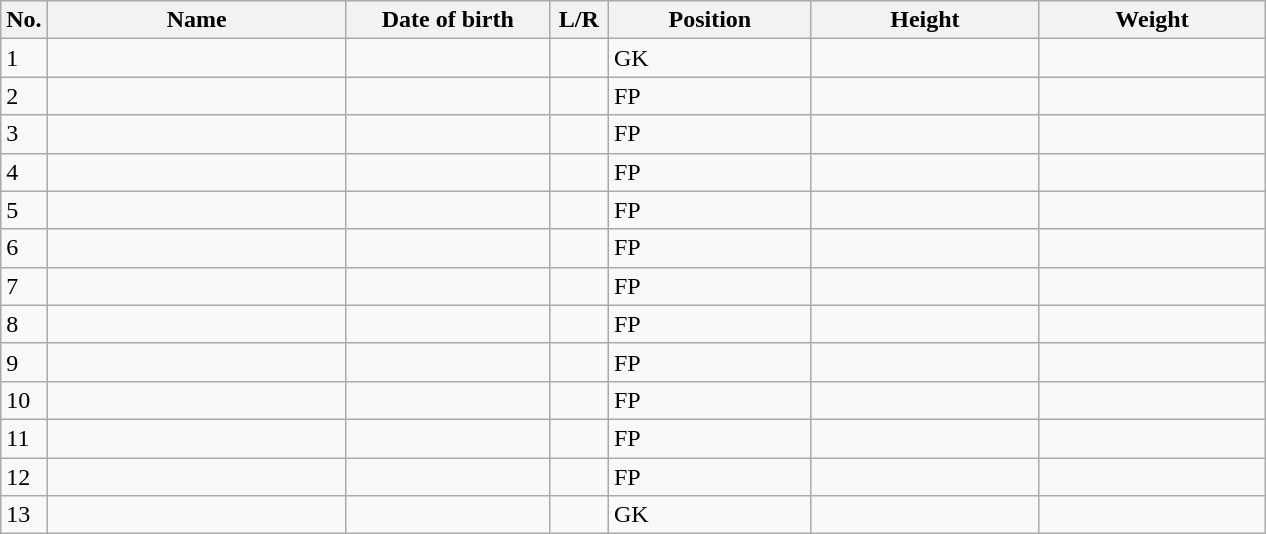<table class=wikitable sortable style=font-size:100%; text-align:center;>
<tr>
<th>No.</th>
<th style=width:12em>Name</th>
<th style=width:8em>Date of birth</th>
<th style=width:2em>L/R</th>
<th style=width:8em>Position</th>
<th style=width:9em>Height</th>
<th style=width:9em>Weight</th>
</tr>
<tr>
<td>1</td>
<td align=left></td>
<td></td>
<td></td>
<td>GK</td>
<td></td>
<td></td>
</tr>
<tr>
<td>2</td>
<td align=left></td>
<td></td>
<td></td>
<td>FP</td>
<td></td>
<td></td>
</tr>
<tr>
<td>3</td>
<td align=left></td>
<td></td>
<td></td>
<td>FP</td>
<td></td>
<td></td>
</tr>
<tr>
<td>4</td>
<td align=left></td>
<td></td>
<td></td>
<td>FP</td>
<td></td>
<td></td>
</tr>
<tr>
<td>5</td>
<td align=left></td>
<td></td>
<td></td>
<td>FP</td>
<td></td>
<td></td>
</tr>
<tr>
<td>6</td>
<td align=left></td>
<td></td>
<td></td>
<td>FP</td>
<td></td>
<td></td>
</tr>
<tr>
<td>7</td>
<td align=left></td>
<td></td>
<td></td>
<td>FP</td>
<td></td>
<td></td>
</tr>
<tr>
<td>8</td>
<td align=left></td>
<td></td>
<td></td>
<td>FP</td>
<td></td>
<td></td>
</tr>
<tr>
<td>9</td>
<td align=left></td>
<td></td>
<td></td>
<td>FP</td>
<td></td>
<td></td>
</tr>
<tr>
<td>10</td>
<td align=left></td>
<td></td>
<td></td>
<td>FP</td>
<td></td>
<td></td>
</tr>
<tr>
<td>11</td>
<td align=left></td>
<td></td>
<td></td>
<td>FP</td>
<td></td>
<td></td>
</tr>
<tr>
<td>12</td>
<td align=left></td>
<td></td>
<td></td>
<td>FP</td>
<td></td>
<td></td>
</tr>
<tr>
<td>13</td>
<td align=left></td>
<td></td>
<td></td>
<td>GK</td>
<td></td>
<td></td>
</tr>
</table>
